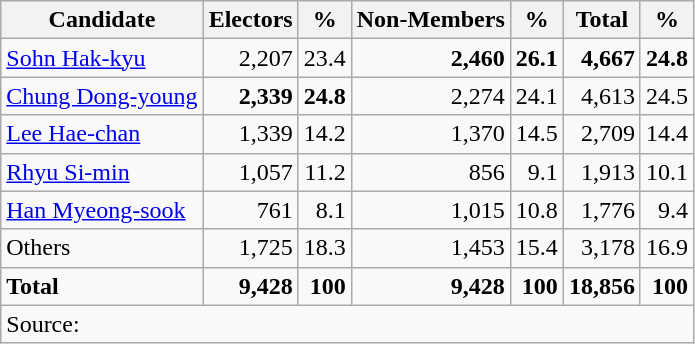<table class=wikitable style=text-align:right>
<tr>
<th>Candidate</th>
<th>Electors</th>
<th>%</th>
<th>Non-Members</th>
<th>%</th>
<th>Total</th>
<th>%</th>
</tr>
<tr>
<td align=left><a href='#'>Sohn Hak-kyu</a></td>
<td>2,207</td>
<td>23.4</td>
<td><strong>2,460</strong></td>
<td><strong>26.1</strong></td>
<td><strong>4,667</strong></td>
<td><strong>24.8</strong></td>
</tr>
<tr>
<td align=left><a href='#'>Chung Dong-young</a></td>
<td><strong>2,339</strong></td>
<td><strong>24.8</strong></td>
<td>2,274</td>
<td>24.1</td>
<td>4,613</td>
<td>24.5</td>
</tr>
<tr>
<td align=left><a href='#'>Lee Hae-chan</a></td>
<td>1,339</td>
<td>14.2</td>
<td>1,370</td>
<td>14.5</td>
<td>2,709</td>
<td>14.4</td>
</tr>
<tr>
<td align=left><a href='#'>Rhyu Si-min</a></td>
<td>1,057</td>
<td>11.2</td>
<td>856</td>
<td>9.1</td>
<td>1,913</td>
<td>10.1</td>
</tr>
<tr>
<td align=left><a href='#'>Han Myeong-sook</a></td>
<td>761</td>
<td>8.1</td>
<td>1,015</td>
<td>10.8</td>
<td>1,776</td>
<td>9.4</td>
</tr>
<tr>
<td align=left>Others</td>
<td>1,725</td>
<td>18.3</td>
<td>1,453</td>
<td>15.4</td>
<td>3,178</td>
<td>16.9</td>
</tr>
<tr style="font-weight:bold">
<td align=left>Total</td>
<td>9,428</td>
<td>100</td>
<td>9,428</td>
<td>100</td>
<td>18,856</td>
<td>100</td>
</tr>
<tr>
<td colspan="7" align="left">Source: </td>
</tr>
</table>
